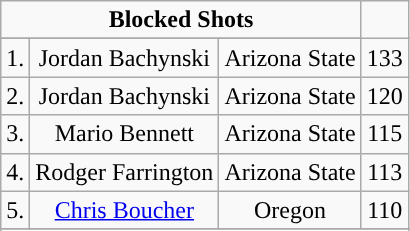<table class="wikitable" style="display: inline-table;">
<tr>
<td align="center" Colspan="3"><strong>Blocked Shots</strong></td>
</tr>
<tr align="center">
</tr>
<tr align="center">
<td>1.</td>
<td>Jordan Bachynski</td>
<td>Arizona State</td>
<td>133</td>
</tr>
<tr align="center">
<td>2.</td>
<td>Jordan Bachynski</td>
<td>Arizona State</td>
<td>120</td>
</tr>
<tr align="center">
<td>3.</td>
<td>Mario Bennett</td>
<td>Arizona State</td>
<td>115</td>
</tr>
<tr align="center">
<td>4.</td>
<td>Rodger Farrington</td>
<td>Arizona State</td>
<td>113</td>
</tr>
<tr align="center">
<td>5.</td>
<td><a href='#'>Chris Boucher</a></td>
<td>Oregon</td>
<td>110</td>
</tr>
<tr align="center">
</tr>
<tr>
</tr>
</table>
